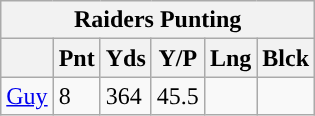<table class="wikitable">
<tr>
<th colspan="6">Raiders Punting</th>
</tr>
<tr>
<th></th>
<th>Pnt</th>
<th>Yds</th>
<th>Y/P</th>
<th>Lng</th>
<th>Blck</th>
</tr>
<tr>
<td><a href='#'>Guy</a></td>
<td>8</td>
<td>364</td>
<td>45.5</td>
<td></td>
<td></td>
</tr>
</table>
